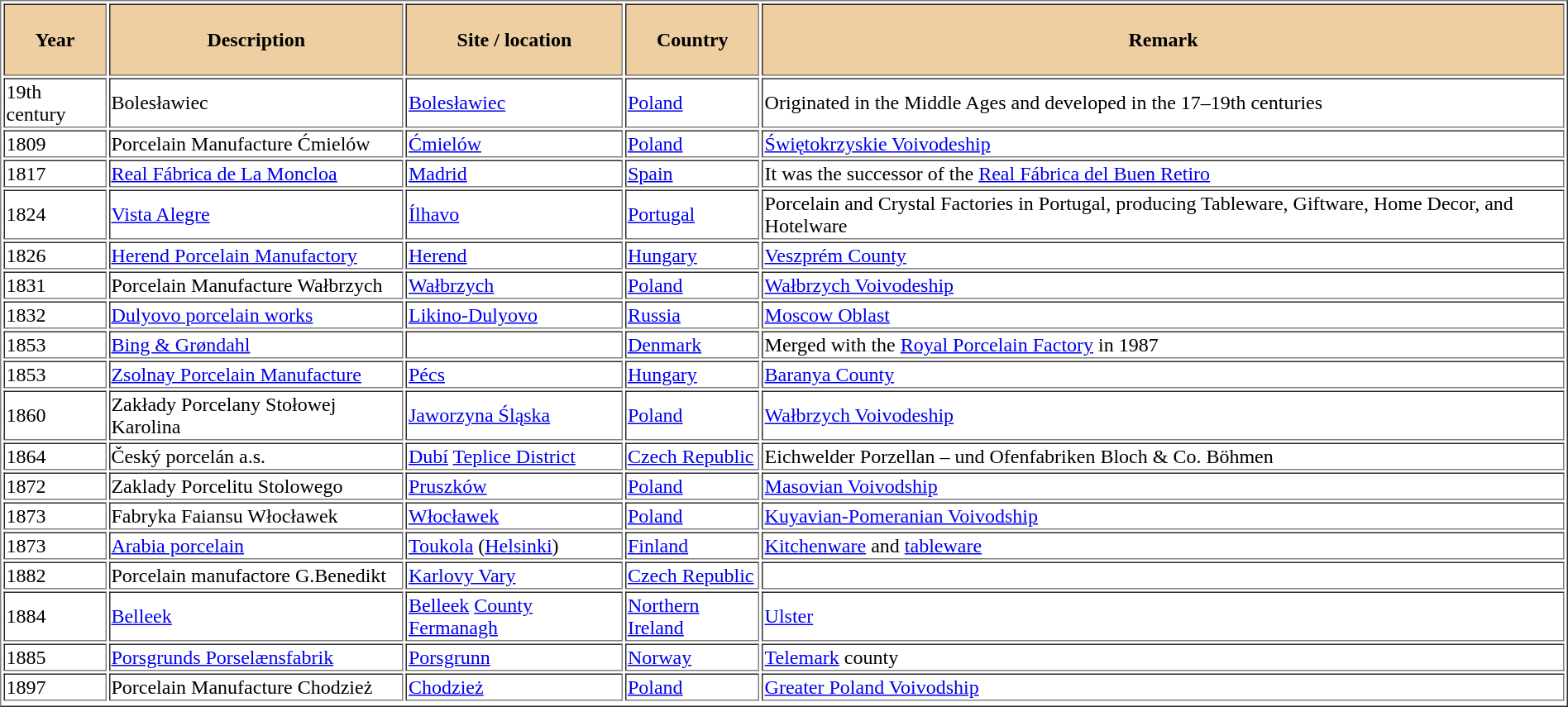<table class="wikipedia sortable" border="1">
<tr bgcolor="#EECFA1">
<th>Year <br></th>
<th>Description<br></th>
<th class="unsortable"><br> Site / location<br> <br></th>
<th>Country<br></th>
<th class="unsortable"><br> Remark<br> <br></th>
</tr>
<tr class="wikitable sortable">
<td>19th century</td>
<td>Bolesławiec</td>
<td><a href='#'>Bolesławiec</a></td>
<td><a href='#'>Poland</a></td>
<td>Originated in the Middle Ages and developed in the 17–19th centuries</td>
</tr>
<tr -->
<td>1809</td>
<td>Porcelain Manufacture Ćmielów</td>
<td><a href='#'>Ćmielów</a></td>
<td><a href='#'>Poland</a></td>
<td><a href='#'>Świętokrzyskie Voivodeship</a></td>
</tr>
<tr -->
<td>1817</td>
<td><a href='#'>Real Fábrica de La Moncloa</a></td>
<td><a href='#'>Madrid</a></td>
<td><a href='#'>Spain</a></td>
<td>It was the successor of the <a href='#'>Real Fábrica del Buen Retiro</a></td>
</tr>
<tr -->
<td>1824</td>
<td><a href='#'>Vista Alegre</a></td>
<td><a href='#'>Ílhavo</a></td>
<td><a href='#'>Portugal</a></td>
<td>Porcelain and Crystal Factories in Portugal, producing Tableware, Giftware, Home Decor, and Hotelware</td>
</tr>
<tr -->
<td>1826</td>
<td><a href='#'>Herend Porcelain Manufactory</a></td>
<td><a href='#'>Herend</a></td>
<td><a href='#'>Hungary</a></td>
<td><a href='#'>Veszprém County</a></td>
</tr>
<tr -->
<td>1831</td>
<td>Porcelain Manufacture Wałbrzych</td>
<td><a href='#'>Wałbrzych</a></td>
<td><a href='#'>Poland</a></td>
<td><a href='#'>Wałbrzych Voivodeship</a></td>
</tr>
<tr -->
<td>1832</td>
<td><a href='#'>Dulyovo porcelain works</a></td>
<td><a href='#'>Likino-Dulyovo</a></td>
<td><a href='#'>Russia</a></td>
<td><a href='#'>Moscow Oblast</a></td>
</tr>
<tr -->
<td>1853</td>
<td><a href='#'>Bing & Grøndahl</a></td>
<td></td>
<td><a href='#'>Denmark</a></td>
<td>Merged with the <a href='#'>Royal Porcelain Factory</a> in 1987</td>
</tr>
<tr -->
<td>1853</td>
<td><a href='#'>Zsolnay Porcelain Manufacture</a></td>
<td><a href='#'>Pécs</a></td>
<td><a href='#'>Hungary</a></td>
<td><a href='#'>Baranya County</a></td>
</tr>
<tr -->
<td>1860</td>
<td>Zakłady Porcelany Stołowej Karolina</td>
<td><a href='#'>Jaworzyna Śląska</a></td>
<td><a href='#'>Poland</a></td>
<td><a href='#'>Wałbrzych Voivodeship</a></td>
</tr>
<tr -->
<td>1864</td>
<td>Český porcelán a.s.</td>
<td><a href='#'>Dubí</a> <a href='#'>Teplice District</a></td>
<td><a href='#'>Czech Republic</a></td>
<td>Eichwelder Porzellan – und Ofenfabriken Bloch & Co. Böhmen</td>
</tr>
<tr -->
<td>1872</td>
<td>Zaklady Porcelitu Stolowego</td>
<td><a href='#'>Pruszków</a></td>
<td><a href='#'>Poland</a></td>
<td><a href='#'>Masovian Voivodship</a></td>
</tr>
<tr -->
<td>1873</td>
<td>Fabryka Faiansu Włocławek</td>
<td><a href='#'>Włocławek</a></td>
<td><a href='#'>Poland</a></td>
<td><a href='#'>Kuyavian-Pomeranian Voivodship</a></td>
</tr>
<tr -->
<td>1873</td>
<td><a href='#'>Arabia porcelain</a></td>
<td><a href='#'>Toukola</a> (<a href='#'>Helsinki</a>)</td>
<td><a href='#'>Finland</a></td>
<td><a href='#'>Kitchenware</a> and <a href='#'>tableware</a></td>
</tr>
<tr -->
<td>1882</td>
<td>Porcelain manufactore G.Benedikt</td>
<td><a href='#'>Karlovy Vary</a></td>
<td><a href='#'>Czech Republic</a></td>
<td></td>
</tr>
<tr -->
<td>1884</td>
<td><a href='#'>Belleek</a></td>
<td><a href='#'>Belleek</a> <a href='#'>County Fermanagh</a></td>
<td><a href='#'>Northern Ireland</a></td>
<td><a href='#'>Ulster</a></td>
</tr>
<tr -->
<td>1885</td>
<td><a href='#'>Porsgrunds Porselænsfabrik</a></td>
<td><a href='#'>Porsgrunn</a></td>
<td><a href='#'>Norway</a></td>
<td><a href='#'>Telemark</a> county</td>
</tr>
<tr -->
<td>1897</td>
<td>Porcelain Manufacture Chodzież</td>
<td><a href='#'>Chodzież</a></td>
<td><a href='#'>Poland</a></td>
<td><a href='#'>Greater Poland Voivodship</a></td>
</tr>
<tr -->
</tr>
</table>
